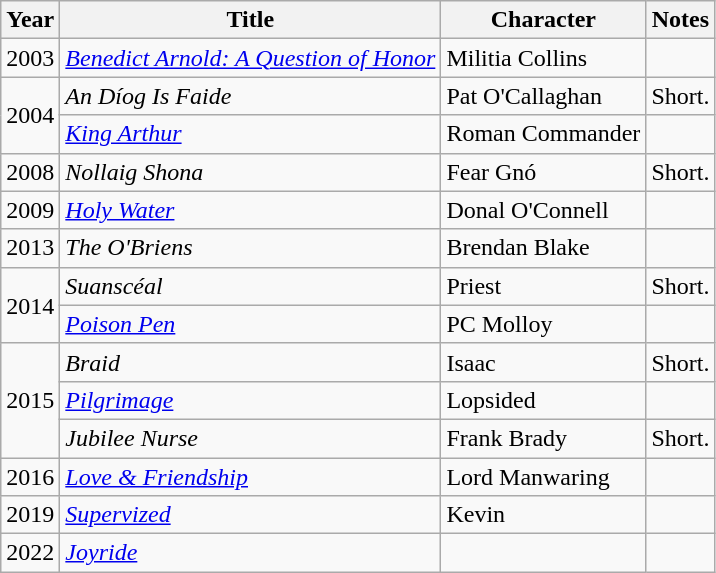<table class="wikitable">
<tr>
<th>Year</th>
<th>Title</th>
<th>Character</th>
<th>Notes</th>
</tr>
<tr>
<td>2003</td>
<td><em><a href='#'>Benedict Arnold: A Question of Honor</a></em></td>
<td>Militia Collins</td>
<td></td>
</tr>
<tr>
<td rowspan=2>2004</td>
<td><em>An Díog Is Faide</em></td>
<td>Pat O'Callaghan</td>
<td>Short.</td>
</tr>
<tr>
<td><em><a href='#'>King Arthur</a></em></td>
<td>Roman Commander</td>
<td></td>
</tr>
<tr>
<td>2008</td>
<td><em>Nollaig Shona</em></td>
<td>Fear Gnó</td>
<td>Short.</td>
</tr>
<tr>
<td>2009</td>
<td><em><a href='#'>Holy Water</a></em></td>
<td>Donal O'Connell</td>
<td></td>
</tr>
<tr>
<td>2013</td>
<td><em>The O'Briens</em></td>
<td>Brendan Blake</td>
<td></td>
</tr>
<tr>
<td rowspan=2>2014</td>
<td><em>Suanscéal</em></td>
<td>Priest</td>
<td>Short.</td>
</tr>
<tr>
<td><em><a href='#'>Poison Pen</a></em></td>
<td>PC Molloy</td>
<td></td>
</tr>
<tr>
<td rowspan=3>2015</td>
<td><em>Braid</em></td>
<td>Isaac</td>
<td>Short.</td>
</tr>
<tr>
<td><em><a href='#'>Pilgrimage</a></em></td>
<td>Lopsided</td>
<td></td>
</tr>
<tr>
<td><em>Jubilee Nurse</em></td>
<td>Frank Brady</td>
<td>Short.</td>
</tr>
<tr>
<td>2016</td>
<td><em><a href='#'>Love & Friendship</a></em></td>
<td>Lord Manwaring</td>
<td></td>
</tr>
<tr>
<td>2019</td>
<td><em><a href='#'>Supervized</a></em></td>
<td>Kevin</td>
<td></td>
</tr>
<tr>
<td>2022</td>
<td><em><a href='#'>Joyride</a></em></td>
<td></td>
<td></td>
</tr>
</table>
